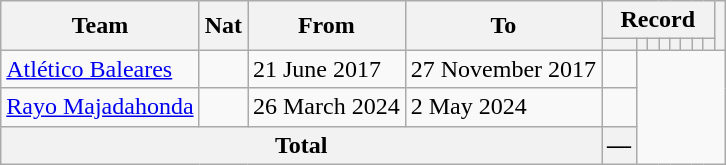<table class="wikitable" style="text-align: center">
<tr>
<th rowspan="2">Team</th>
<th rowspan="2">Nat</th>
<th rowspan="2">From</th>
<th rowspan="2">To</th>
<th colspan="8">Record</th>
<th rowspan=2></th>
</tr>
<tr>
<th></th>
<th></th>
<th></th>
<th></th>
<th></th>
<th></th>
<th></th>
<th></th>
</tr>
<tr>
<td align="left"><a href='#'>Atlético Baleares</a></td>
<td></td>
<td align=left>21 June 2017</td>
<td align=left>27 November 2017<br></td>
<td></td>
</tr>
<tr>
<td align=left><a href='#'>Rayo Majadahonda</a></td>
<td></td>
<td align=left>26 March 2024</td>
<td align=left>2 May 2024<br></td>
<td></td>
</tr>
<tr>
<th colspan=4>Total<br></th>
<th>—</th>
</tr>
</table>
